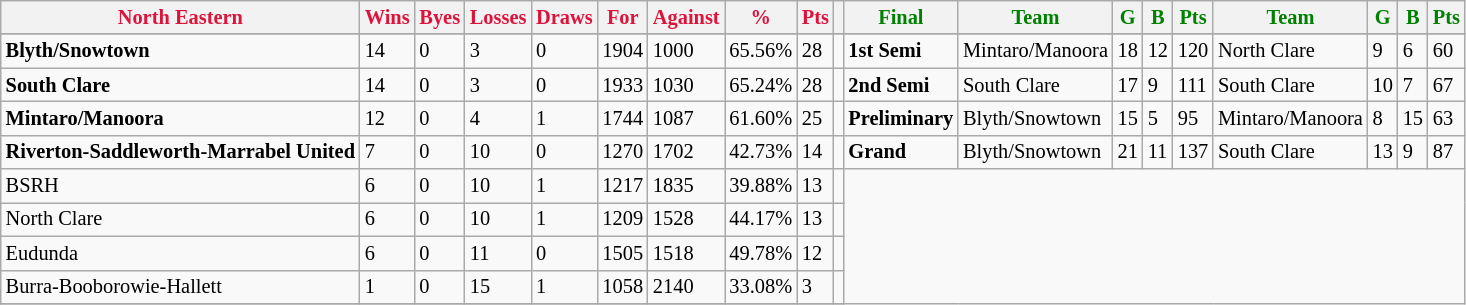<table style="font-size: 85%; text-align: left;" class="wikitable">
<tr>
<th style="color:crimson">North Eastern</th>
<th style="color:crimson">Wins</th>
<th style="color:crimson">Byes</th>
<th style="color:crimson">Losses</th>
<th style="color:crimson">Draws</th>
<th style="color:crimson">For</th>
<th style="color:crimson">Against</th>
<th style="color:crimson">%</th>
<th style="color:crimson">Pts</th>
<th></th>
<th style="color:green">Final</th>
<th style="color:green">Team</th>
<th style="color:green">G</th>
<th style="color:green">B</th>
<th style="color:green">Pts</th>
<th style="color:green">Team</th>
<th style="color:green">G</th>
<th style="color:green">B</th>
<th style="color:green">Pts</th>
</tr>
<tr>
</tr>
<tr>
</tr>
<tr>
<td><strong>	Blyth/Snowtown	</strong></td>
<td>14</td>
<td>0</td>
<td>3</td>
<td>0</td>
<td>1904</td>
<td>1000</td>
<td>65.56%</td>
<td>28</td>
<td></td>
<td><strong>1st Semi</strong></td>
<td>Mintaro/Manoora</td>
<td>18</td>
<td>12</td>
<td>120</td>
<td>North Clare</td>
<td>9</td>
<td>6</td>
<td>60</td>
</tr>
<tr>
<td><strong>	South Clare	</strong></td>
<td>14</td>
<td>0</td>
<td>3</td>
<td>0</td>
<td>1933</td>
<td>1030</td>
<td>65.24%</td>
<td>28</td>
<td></td>
<td><strong>2nd Semi</strong></td>
<td>South Clare</td>
<td>17</td>
<td>9</td>
<td>111</td>
<td>South Clare</td>
<td>10</td>
<td>7</td>
<td>67</td>
</tr>
<tr>
<td><strong>	Mintaro/Manoora	</strong></td>
<td>12</td>
<td>0</td>
<td>4</td>
<td>1</td>
<td>1744</td>
<td>1087</td>
<td>61.60%</td>
<td>25</td>
<td></td>
<td><strong>Preliminary</strong></td>
<td>Blyth/Snowtown</td>
<td>15</td>
<td>5</td>
<td>95</td>
<td>Mintaro/Manoora</td>
<td>8</td>
<td>15</td>
<td>63</td>
</tr>
<tr>
<td><strong>	Riverton-Saddleworth-Marrabel United	</strong></td>
<td>7</td>
<td>0</td>
<td>10</td>
<td>0</td>
<td>1270</td>
<td>1702</td>
<td>42.73%</td>
<td>14</td>
<td></td>
<td><strong>Grand</strong></td>
<td>Blyth/Snowtown</td>
<td>21</td>
<td>11</td>
<td>137</td>
<td>South Clare</td>
<td>13</td>
<td>9</td>
<td>87</td>
</tr>
<tr>
<td>BSRH</td>
<td>6</td>
<td>0</td>
<td>10</td>
<td>1</td>
<td>1217</td>
<td>1835</td>
<td>39.88%</td>
<td>13</td>
<td></td>
</tr>
<tr>
<td>North Clare</td>
<td>6</td>
<td>0</td>
<td>10</td>
<td>1</td>
<td>1209</td>
<td>1528</td>
<td>44.17%</td>
<td>13</td>
<td></td>
</tr>
<tr>
<td>Eudunda</td>
<td>6</td>
<td>0</td>
<td>11</td>
<td>0</td>
<td>1505</td>
<td>1518</td>
<td>49.78%</td>
<td>12</td>
<td></td>
</tr>
<tr>
<td>Burra-Booborowie-Hallett</td>
<td>1</td>
<td>0</td>
<td>15</td>
<td>1</td>
<td>1058</td>
<td>2140</td>
<td>33.08%</td>
<td>3</td>
<td></td>
</tr>
<tr>
</tr>
</table>
